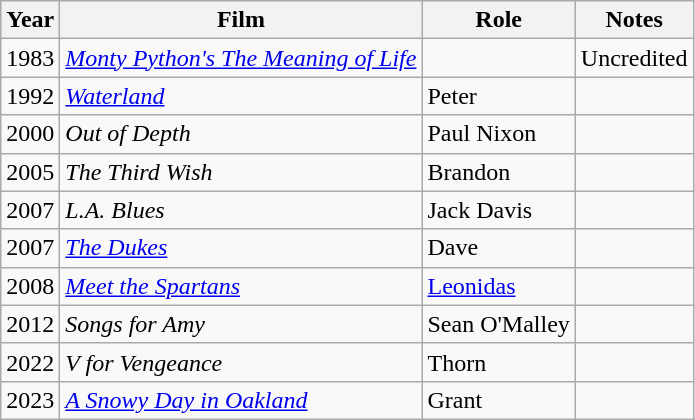<table class="wikitable">
<tr>
<th>Year</th>
<th>Film</th>
<th>Role</th>
<th>Notes</th>
</tr>
<tr>
<td>1983</td>
<td><em><a href='#'>Monty Python's The Meaning of Life</a></em></td>
<td></td>
<td>Uncredited</td>
</tr>
<tr>
<td>1992</td>
<td><em><a href='#'>Waterland</a></em></td>
<td>Peter</td>
<td></td>
</tr>
<tr>
<td>2000</td>
<td><em>Out of Depth</em></td>
<td>Paul Nixon</td>
<td></td>
</tr>
<tr>
<td>2005</td>
<td><em>The Third Wish</em></td>
<td>Brandon</td>
<td></td>
</tr>
<tr>
<td>2007</td>
<td><em>L.A. Blues</em></td>
<td>Jack Davis</td>
<td></td>
</tr>
<tr>
<td>2007</td>
<td><em><a href='#'>The Dukes</a></em></td>
<td>Dave</td>
<td></td>
</tr>
<tr>
<td>2008</td>
<td><em><a href='#'>Meet the Spartans</a></em></td>
<td><a href='#'>Leonidas</a></td>
<td></td>
</tr>
<tr>
<td>2012</td>
<td><em>Songs for Amy</em></td>
<td>Sean O'Malley</td>
<td></td>
</tr>
<tr>
<td>2022</td>
<td><em>V for Vengeance</em></td>
<td>Thorn</td>
<td></td>
</tr>
<tr>
<td>2023</td>
<td><em><a href='#'>A Snowy Day in Oakland</a></em></td>
<td>Grant</td>
<td></td>
</tr>
</table>
